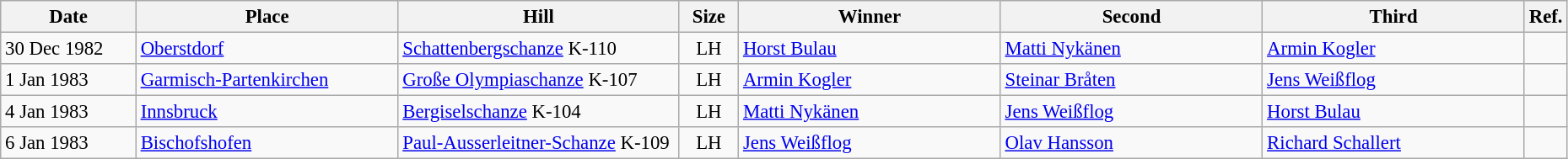<table class="wikitable" style="font-size:95%;">
<tr>
<th width="100">Date</th>
<th width="200">Place</th>
<th width="215">Hill</th>
<th width="40">Size</th>
<th width="200">Winner</th>
<th width="200">Second</th>
<th width="200">Third</th>
<th width="10">Ref.</th>
</tr>
<tr>
<td>30 Dec 1982</td>
<td> <a href='#'>Oberstdorf</a></td>
<td><a href='#'>Schattenbergschanze</a> K-110</td>
<td align=center>LH</td>
<td> <a href='#'>Horst Bulau</a></td>
<td> <a href='#'>Matti Nykänen</a></td>
<td> <a href='#'>Armin Kogler</a></td>
<td></td>
</tr>
<tr>
<td>1 Jan 1983</td>
<td> <a href='#'>Garmisch-Partenkirchen</a></td>
<td><a href='#'>Große Olympiaschanze</a> K-107</td>
<td align=center>LH</td>
<td> <a href='#'>Armin Kogler</a></td>
<td> <a href='#'>Steinar Bråten</a></td>
<td> <a href='#'>Jens Weißflog</a></td>
<td></td>
</tr>
<tr>
<td>4 Jan 1983</td>
<td> <a href='#'>Innsbruck</a></td>
<td><a href='#'>Bergiselschanze</a> K-104</td>
<td align=center>LH</td>
<td> <a href='#'>Matti Nykänen</a></td>
<td> <a href='#'>Jens Weißflog</a></td>
<td> <a href='#'>Horst Bulau</a></td>
<td></td>
</tr>
<tr>
<td>6 Jan 1983</td>
<td> <a href='#'>Bischofshofen</a></td>
<td><a href='#'>Paul-Ausserleitner-Schanze</a> K-109</td>
<td align=center>LH</td>
<td> <a href='#'>Jens Weißflog</a></td>
<td> <a href='#'>Olav Hansson</a></td>
<td> <a href='#'>Richard Schallert</a></td>
<td></td>
</tr>
</table>
